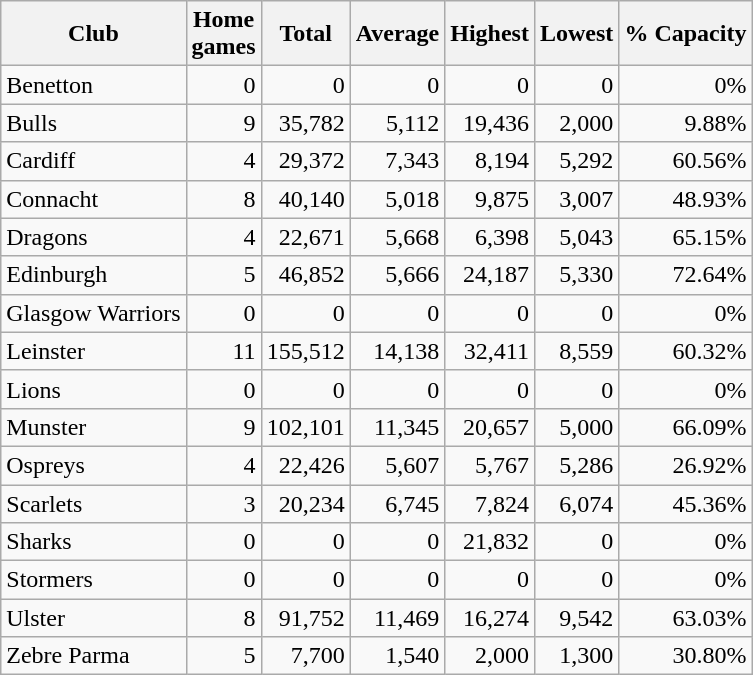<table class="wikitable sortable" style="text-align:right">
<tr>
<th>Club</th>
<th>Home<br>games</th>
<th>Total</th>
<th>Average</th>
<th>Highest</th>
<th>Lowest</th>
<th>% Capacity</th>
</tr>
<tr>
<td style="text-align:left"> Benetton</td>
<td>0</td>
<td>0</td>
<td>0</td>
<td>0</td>
<td>0</td>
<td>0%</td>
</tr>
<tr>
<td style="text-align:left"> Bulls</td>
<td>9</td>
<td>35,782</td>
<td>5,112</td>
<td>19,436</td>
<td>2,000</td>
<td>9.88%</td>
</tr>
<tr>
<td style="text-align:left"> Cardiff</td>
<td>4</td>
<td>29,372</td>
<td>7,343</td>
<td>8,194</td>
<td>5,292</td>
<td>60.56%</td>
</tr>
<tr>
<td style="text-align:left"> Connacht</td>
<td>8</td>
<td>40,140</td>
<td>5,018</td>
<td>9,875</td>
<td>3,007</td>
<td>48.93%</td>
</tr>
<tr>
<td style="text-align:left"> Dragons</td>
<td>4</td>
<td>22,671</td>
<td>5,668</td>
<td>6,398</td>
<td>5,043</td>
<td>65.15%</td>
</tr>
<tr>
<td style="text-align:left"> Edinburgh</td>
<td>5</td>
<td>46,852</td>
<td>5,666</td>
<td>24,187</td>
<td>5,330</td>
<td>72.64%</td>
</tr>
<tr>
<td style="text-align:left"> Glasgow Warriors</td>
<td>0</td>
<td>0</td>
<td>0</td>
<td>0</td>
<td>0</td>
<td>0%</td>
</tr>
<tr>
<td style="text-align:left"> Leinster</td>
<td>11</td>
<td>155,512</td>
<td>14,138</td>
<td>32,411</td>
<td>8,559</td>
<td>60.32%</td>
</tr>
<tr>
<td style="text-align:left"> Lions</td>
<td>0</td>
<td>0</td>
<td>0</td>
<td>0</td>
<td>0</td>
<td>0%</td>
</tr>
<tr>
<td style="text-align:left"> Munster</td>
<td>9</td>
<td>102,101</td>
<td>11,345</td>
<td>20,657</td>
<td>5,000</td>
<td>66.09% </td>
</tr>
<tr>
<td style="text-align:left"> Ospreys</td>
<td>4</td>
<td>22,426</td>
<td>5,607</td>
<td>5,767</td>
<td>5,286</td>
<td>26.92%</td>
</tr>
<tr>
<td style="text-align:left"> Scarlets</td>
<td>3</td>
<td>20,234</td>
<td>6,745</td>
<td>7,824</td>
<td>6,074</td>
<td>45.36%</td>
</tr>
<tr>
<td style="text-align:left"> Sharks</td>
<td>0</td>
<td>0</td>
<td>0</td>
<td>21,832</td>
<td>0</td>
<td>0%</td>
</tr>
<tr>
<td style="text-align:left"> Stormers</td>
<td>0</td>
<td>0</td>
<td>0</td>
<td>0</td>
<td>0</td>
<td>0%</td>
</tr>
<tr>
<td style="text-align:left"> Ulster</td>
<td>8</td>
<td>91,752</td>
<td>11,469</td>
<td>16,274</td>
<td>9,542</td>
<td>63.03%</td>
</tr>
<tr>
<td style="text-align:left"> Zebre Parma</td>
<td>5</td>
<td>7,700</td>
<td>1,540</td>
<td>2,000</td>
<td>1,300</td>
<td>30.80%</td>
</tr>
</table>
